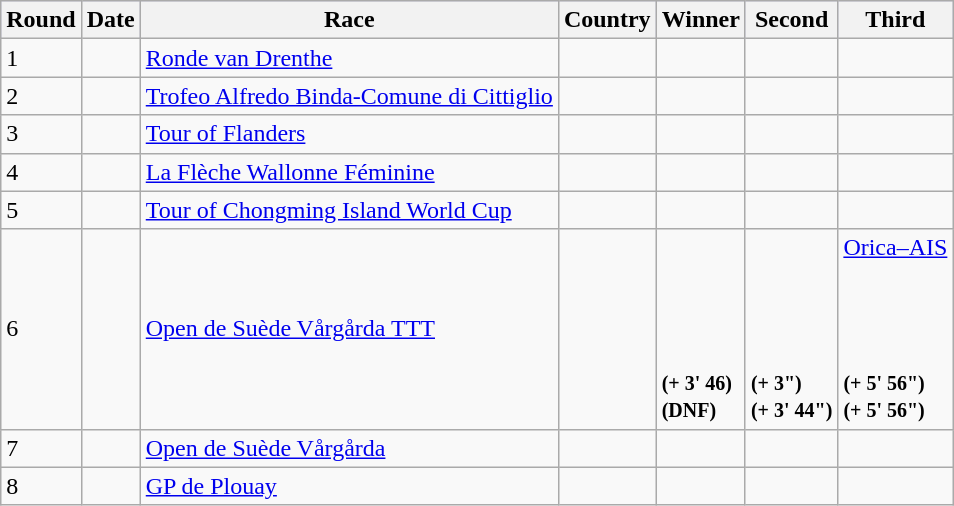<table class="wikitable sortable">
<tr style="background:#ccccff;">
<th>Round</th>
<th>Date</th>
<th>Race</th>
<th>Country</th>
<th>Winner</th>
<th>Second</th>
<th>Third</th>
</tr>
<tr>
<td>1</td>
<td></td>
<td><a href='#'>Ronde van Drenthe</a></td>
<td></td>
<td></td>
<td></td>
<td></td>
</tr>
<tr>
<td>2</td>
<td></td>
<td><a href='#'>Trofeo Alfredo Binda-Comune di Cittiglio</a></td>
<td></td>
<td></td>
<td></td>
<td></td>
</tr>
<tr>
<td>3</td>
<td></td>
<td><a href='#'>Tour of Flanders</a></td>
<td></td>
<td></td>
<td></td>
<td></td>
</tr>
<tr>
<td>4</td>
<td></td>
<td><a href='#'>La Flèche Wallonne Féminine</a></td>
<td></td>
<td></td>
<td></td>
<td></td>
</tr>
<tr>
<td>5</td>
<td></td>
<td><a href='#'>Tour of Chongming Island World Cup</a></td>
<td></td>
<td></td>
<td></td>
<td></td>
</tr>
<tr>
<td>6</td>
<td></td>
<td><a href='#'>Open de Suède Vårgårda TTT</a></td>
<td></td>
<td><small><br><strong><br><br><br><br> (+ 3' 46)<br> (DNF)</strong></small></td>
<td><small><br><strong><br><br><br><br> (+ 3")<br> (+ 3' 44")</strong></small></td>
<td><a href='#'>Orica–AIS</a><small><br><strong><br><br><br><br> (+ 5' 56")<br> (+ 5' 56")</strong></small></td>
</tr>
<tr>
<td>7</td>
<td></td>
<td><a href='#'>Open de Suède Vårgårda</a></td>
<td></td>
<td></td>
<td></td>
<td></td>
</tr>
<tr>
<td>8</td>
<td></td>
<td><a href='#'>GP de Plouay</a></td>
<td></td>
<td></td>
<td></td>
<td></td>
</tr>
</table>
